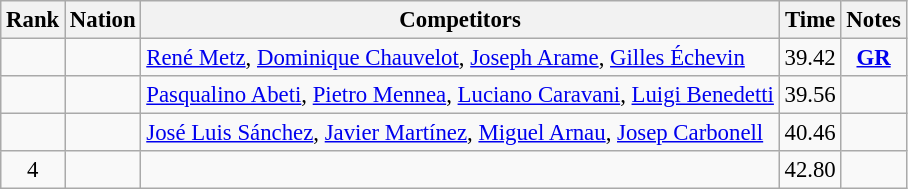<table class="wikitable sortable" style="text-align:center; font-size:95%">
<tr>
<th>Rank</th>
<th>Nation</th>
<th>Competitors</th>
<th>Time</th>
<th>Notes</th>
</tr>
<tr>
<td></td>
<td align=left></td>
<td align=left><a href='#'>René Metz</a>, <a href='#'>Dominique Chauvelot</a>, <a href='#'>Joseph Arame</a>, <a href='#'>Gilles Échevin</a></td>
<td>39.42</td>
<td><strong><a href='#'>GR</a></strong> </td>
</tr>
<tr>
<td></td>
<td align=left></td>
<td align=left><a href='#'>Pasqualino Abeti</a>, <a href='#'>Pietro Mennea</a>, <a href='#'>Luciano Caravani</a>, <a href='#'>Luigi Benedetti</a></td>
<td>39.56</td>
<td></td>
</tr>
<tr>
<td></td>
<td align=left></td>
<td align=left><a href='#'>José Luis Sánchez</a>, <a href='#'>Javier Martínez</a>, <a href='#'>Miguel Arnau</a>, <a href='#'>Josep Carbonell</a></td>
<td>40.46</td>
<td></td>
</tr>
<tr>
<td>4</td>
<td align=left></td>
<td align=left></td>
<td>42.80</td>
<td></td>
</tr>
</table>
